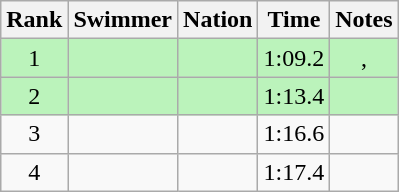<table class="wikitable sortable" style="text-align:center">
<tr>
<th>Rank</th>
<th>Swimmer</th>
<th>Nation</th>
<th>Time</th>
<th>Notes</th>
</tr>
<tr style="background:#bbf3bb;">
<td>1</td>
<td align=left></td>
<td align=left></td>
<td>1:09.2</td>
<td>, </td>
</tr>
<tr style="background:#bbf3bb;">
<td>2</td>
<td align=left></td>
<td align=left></td>
<td>1:13.4</td>
<td></td>
</tr>
<tr>
<td>3</td>
<td align=left></td>
<td align=left></td>
<td>1:16.6</td>
<td></td>
</tr>
<tr>
<td>4</td>
<td align=left></td>
<td align=left></td>
<td>1:17.4</td>
<td></td>
</tr>
</table>
